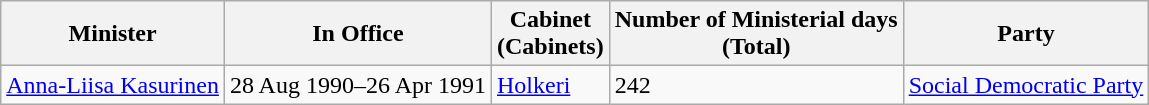<table class="wikitable">
<tr>
<th>Minister</th>
<th>In Office</th>
<th>Cabinet<br>(Cabinets)</th>
<th>Number of Ministerial days <br>(Total)</th>
<th>Party</th>
</tr>
<tr>
<td><a href='#'>Anna-Liisa Kasurinen</a></td>
<td>28 Aug 1990–26 Apr 1991</td>
<td><a href='#'>Holkeri</a></td>
<td>242</td>
<td><a href='#'>Social Democratic Party</a></td>
</tr>
</table>
